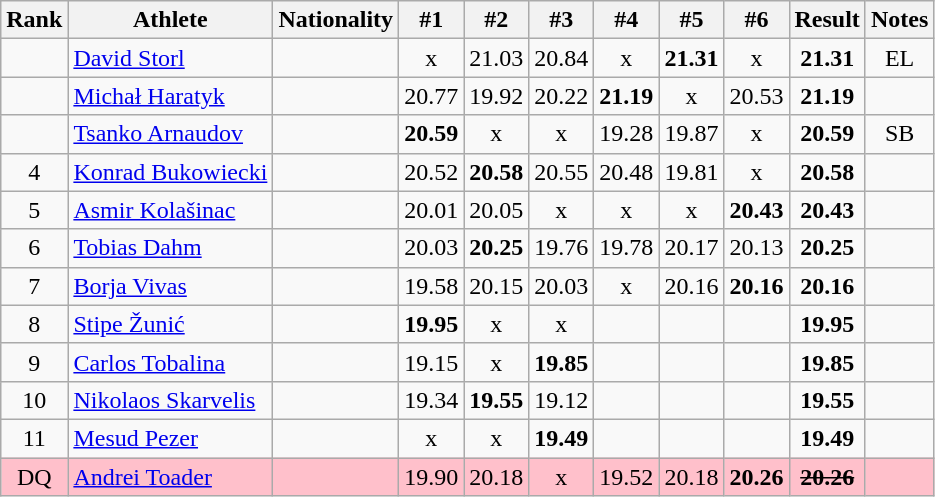<table class="wikitable sortable" style="text-align:center">
<tr>
<th>Rank</th>
<th>Athlete</th>
<th>Nationality</th>
<th>#1</th>
<th>#2</th>
<th>#3</th>
<th>#4</th>
<th>#5</th>
<th>#6</th>
<th>Result</th>
<th>Notes</th>
</tr>
<tr>
<td></td>
<td align="left"><a href='#'>David Storl</a></td>
<td align=left></td>
<td>x</td>
<td>21.03</td>
<td>20.84</td>
<td>x</td>
<td><strong>21.31</strong></td>
<td>x</td>
<td><strong>21.31</strong></td>
<td>EL</td>
</tr>
<tr>
<td></td>
<td align="left"><a href='#'>Michał Haratyk</a></td>
<td align=left></td>
<td>20.77</td>
<td>19.92</td>
<td>20.22</td>
<td><strong>21.19</strong></td>
<td>x</td>
<td>20.53</td>
<td><strong>21.19</strong></td>
<td></td>
</tr>
<tr>
<td></td>
<td align="left"><a href='#'>Tsanko Arnaudov</a></td>
<td align=left></td>
<td><strong>20.59</strong></td>
<td>x</td>
<td>x</td>
<td>19.28</td>
<td>19.87</td>
<td>x</td>
<td><strong>20.59</strong></td>
<td>SB</td>
</tr>
<tr>
<td>4</td>
<td align=left><a href='#'>Konrad Bukowiecki</a></td>
<td align=left></td>
<td>20.52</td>
<td><strong>20.58</strong></td>
<td>20.55</td>
<td>20.48</td>
<td>19.81</td>
<td>x</td>
<td><strong>20.58</strong></td>
<td></td>
</tr>
<tr>
<td>5</td>
<td align=left><a href='#'>Asmir Kolašinac</a></td>
<td align=left></td>
<td>20.01</td>
<td>20.05</td>
<td>x</td>
<td>x</td>
<td>x</td>
<td><strong>20.43</strong></td>
<td><strong>20.43</strong></td>
<td></td>
</tr>
<tr>
<td>6</td>
<td align=left><a href='#'>Tobias Dahm</a></td>
<td align=left></td>
<td>20.03</td>
<td><strong>20.25</strong></td>
<td>19.76</td>
<td>19.78</td>
<td>20.17</td>
<td>20.13</td>
<td><strong>20.25</strong></td>
<td></td>
</tr>
<tr>
<td>7</td>
<td align=left><a href='#'>Borja Vivas</a></td>
<td align=left></td>
<td>19.58</td>
<td>20.15</td>
<td>20.03</td>
<td>x</td>
<td>20.16</td>
<td><strong>20.16</strong></td>
<td><strong>20.16</strong></td>
<td></td>
</tr>
<tr>
<td>8</td>
<td align=left><a href='#'>Stipe Žunić</a></td>
<td align=left></td>
<td><strong>19.95</strong></td>
<td>x</td>
<td>x</td>
<td></td>
<td></td>
<td></td>
<td><strong>19.95</strong></td>
<td></td>
</tr>
<tr>
<td>9</td>
<td align=left><a href='#'>Carlos Tobalina</a></td>
<td align=left></td>
<td>19.15</td>
<td>x</td>
<td><strong>19.85</strong></td>
<td></td>
<td></td>
<td></td>
<td><strong>19.85</strong></td>
<td></td>
</tr>
<tr>
<td>10</td>
<td align=left><a href='#'>Nikolaos Skarvelis</a></td>
<td align=left></td>
<td>19.34</td>
<td><strong>19.55</strong></td>
<td>19.12</td>
<td></td>
<td></td>
<td></td>
<td><strong>19.55</strong></td>
<td></td>
</tr>
<tr>
<td>11</td>
<td align=left><a href='#'>Mesud Pezer</a></td>
<td align=left></td>
<td>x</td>
<td>x</td>
<td><strong>19.49</strong></td>
<td></td>
<td></td>
<td></td>
<td><strong>19.49</strong></td>
<td></td>
</tr>
<tr bgcolor=pink>
<td>DQ</td>
<td align="left"><a href='#'>Andrei Toader</a></td>
<td align=left></td>
<td>19.90</td>
<td>20.18</td>
<td>x</td>
<td>19.52</td>
<td>20.18</td>
<td><strong>20.26</strong></td>
<td><s><strong>20.26</strong> </s></td>
<td></td>
</tr>
</table>
